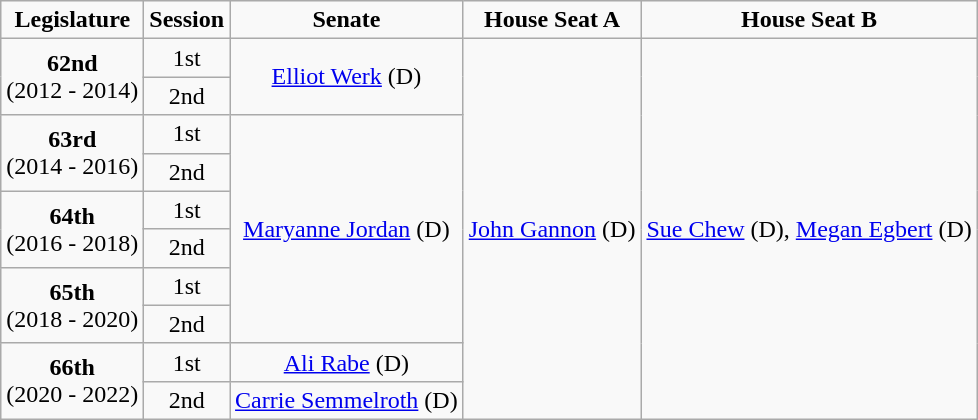<table class=wikitable style="text-align:center">
<tr>
<td><strong>Legislature</strong></td>
<td><strong>Session</strong></td>
<td><strong>Senate</strong></td>
<td><strong>House Seat A</strong></td>
<td><strong>House Seat B</strong></td>
</tr>
<tr>
<td rowspan="2" colspan="1" style="text-align: center;"><strong>62nd</strong> <br> (2012 - 2014)</td>
<td>1st</td>
<td rowspan="2" colspan="1" style="text-align: center;" ><a href='#'>Elliot Werk</a> (D)</td>
<td rowspan="10" colspan="1" style="text-align: center;" ><a href='#'>John Gannon</a> (D)</td>
<td rowspan="10" colspan="1" style="text-align: center;" ><a href='#'>Sue Chew</a> (D), <a href='#'>Megan Egbert</a> (D)</td>
</tr>
<tr>
<td>2nd</td>
</tr>
<tr>
<td rowspan="2" colspan="1" style="text-align: center;"><strong>63rd</strong> <br> (2014 - 2016)</td>
<td>1st</td>
<td rowspan="6" colspan="1" style="text-align: center;" ><a href='#'>Maryanne Jordan</a> (D)</td>
</tr>
<tr>
<td>2nd</td>
</tr>
<tr>
<td rowspan="2" colspan="1" style="text-align: center;"><strong>64th</strong> <br> (2016 - 2018)</td>
<td>1st</td>
</tr>
<tr>
<td>2nd</td>
</tr>
<tr>
<td rowspan="2" colspan="1" style="text-align: center;"><strong>65th</strong> <br> (2018 - 2020)</td>
<td>1st</td>
</tr>
<tr>
<td>2nd</td>
</tr>
<tr>
<td rowspan="2" colspan="1" style="text-align: center;"><strong>66th</strong> <br> (2020 - 2022)</td>
<td>1st</td>
<td rowspan="1" colspan="1" style="text-align: center;" ><a href='#'>Ali Rabe</a> (D)</td>
</tr>
<tr>
<td>2nd</td>
<td rowspan="1" colspan="1" style="text-align: center;" ><a href='#'>Carrie Semmelroth</a> (D)</td>
</tr>
</table>
